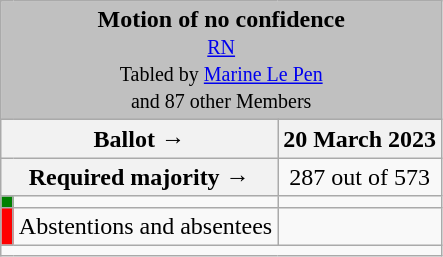<table class="wikitable" style="text-align:center;">
<tr>
<td colspan="3" align="center" bgcolor="#C0C0C0"><strong>Motion of no confidence</strong><br> <small><a href='#'>RN</a><br>Tabled by <a href='#'>Marine Le Pen</a><br>and 87 other Members</small></td>
</tr>
<tr>
<th colspan="2" style="width:150px;">Ballot →</th>
<th>20 March 2023</th>
</tr>
<tr>
<th colspan="2">Required majority →</th>
<td>287 out of 573 </td>
</tr>
<tr>
<th style="width:1px; background:green;"></th>
<td style="text-align:left;"></td>
<td></td>
</tr>
<tr>
<th style="background:red;"></th>
<td style="text-align:left;">Abstentions and absentees</td>
<td rowspan="1"></td>
</tr>
<tr>
<td style="text-align:left;" colspan="3"></td>
</tr>
</table>
